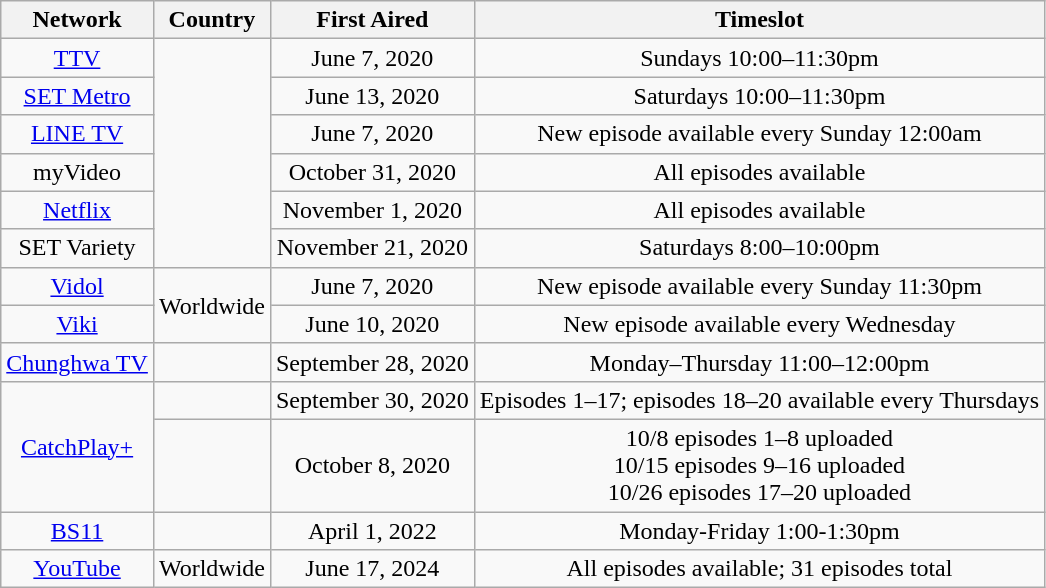<table class="wikitable" style="text-align:center">
<tr>
<th>Network</th>
<th>Country</th>
<th>First Aired</th>
<th>Timeslot</th>
</tr>
<tr>
<td><a href='#'>TTV</a></td>
<td rowspan="6"></td>
<td>June 7, 2020</td>
<td>Sundays 10:00–11:30pm</td>
</tr>
<tr>
<td><a href='#'>SET Metro</a></td>
<td>June 13, 2020</td>
<td>Saturdays 10:00–11:30pm</td>
</tr>
<tr>
<td><a href='#'>LINE TV</a></td>
<td>June 7, 2020</td>
<td>New episode available every Sunday 12:00am</td>
</tr>
<tr>
<td>myVideo</td>
<td>October 31, 2020</td>
<td>All episodes available</td>
</tr>
<tr>
<td><a href='#'>Netflix</a></td>
<td>November 1, 2020</td>
<td>All episodes available</td>
</tr>
<tr>
<td>SET Variety</td>
<td>November 21, 2020</td>
<td>Saturdays 8:00–10:00pm</td>
</tr>
<tr>
<td><a href='#'>Vidol</a></td>
<td rowspan="2">Worldwide</td>
<td>June 7, 2020</td>
<td>New episode available every Sunday 11:30pm</td>
</tr>
<tr>
<td><a href='#'>Viki</a></td>
<td>June 10, 2020</td>
<td>New episode available every Wednesday</td>
</tr>
<tr>
<td><a href='#'>Chunghwa TV</a></td>
<td></td>
<td>September 28, 2020</td>
<td>Monday–Thursday 11:00–12:00pm</td>
</tr>
<tr>
<td rowspan=2><a href='#'>CatchPlay+</a></td>
<td></td>
<td>September 30, 2020</td>
<td>Episodes 1–17; episodes 18–20 available every Thursdays</td>
</tr>
<tr>
<td></td>
<td>October 8, 2020</td>
<td>10/8 episodes 1–8 uploaded<br>10/15 episodes 9–16 uploaded<br>10/26 episodes 17–20 uploaded</td>
</tr>
<tr>
<td><a href='#'>BS11</a></td>
<td></td>
<td>April 1, 2022</td>
<td>Monday-Friday 1:00-1:30pm</td>
</tr>
<tr>
<td><a href='#'>YouTube</a></td>
<td>Worldwide</td>
<td>June 17, 2024</td>
<td>All episodes available; 31 episodes total</td>
</tr>
</table>
